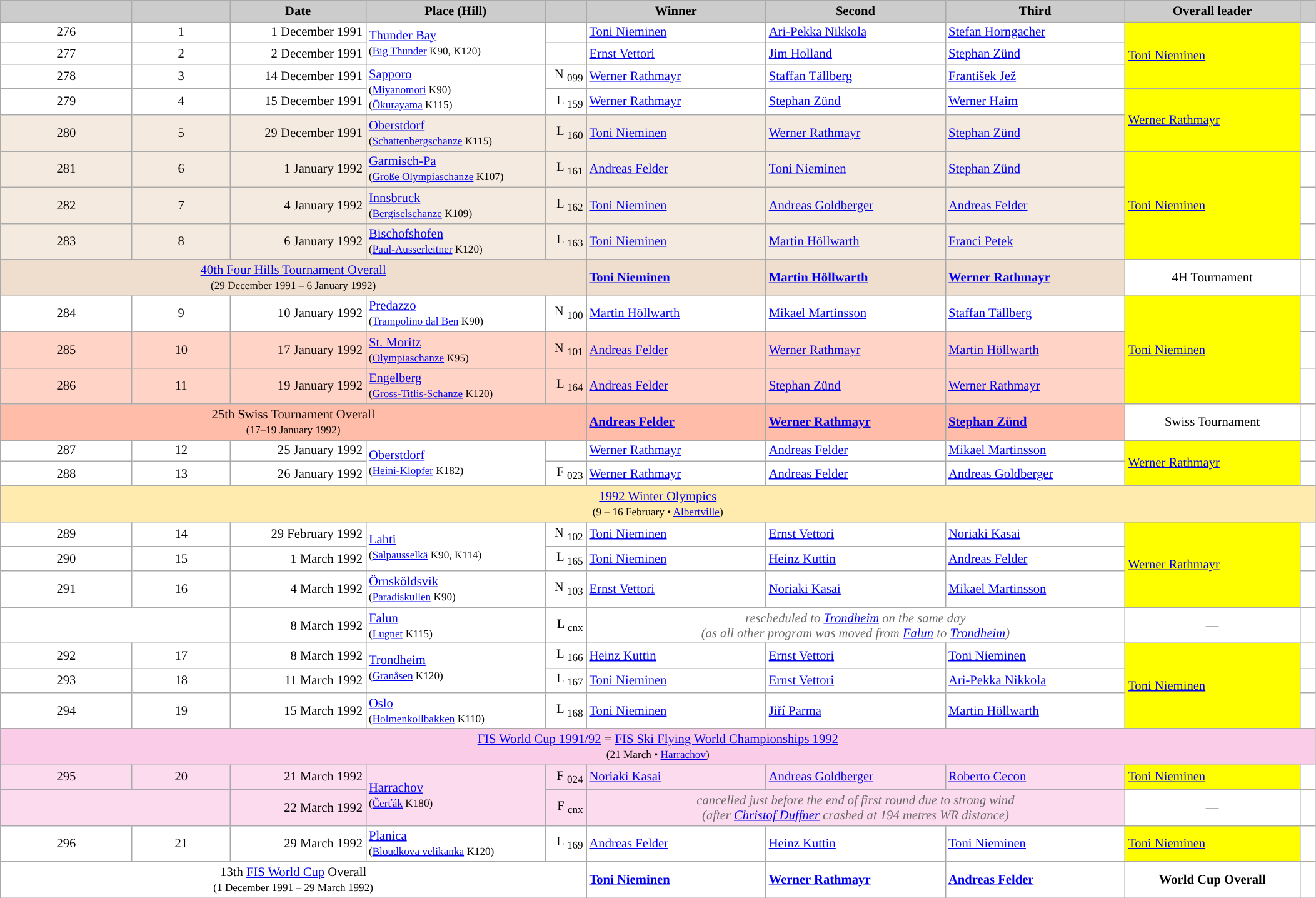<table class="wikitable plainrowheaders" style="background:#fff; font-size:86%; width:111%; line-height:16px;border:grey solid 1px; border-collapse:collapse;">
<tr>
<th scope="col" style="background:#ccc; width=30 px;"></th>
<th scope="col" style="background:#ccc; width=30 px;"></th>
<th scope="col" style="background:#ccc; width:138px;">Date</th>
<th scope="col" style="background:#ccc; width:185px;">Place (Hill)</th>
<th scope="col" style="background:#ccc; width:37px;"></th>
<th scope="col" style="background:#ccc; width:185px;">Winner</th>
<th scope="col" style="background:#ccc; width:185px;">Second</th>
<th scope="col" style="background:#ccc; width:185px;">Third</th>
<th scope="col" style="background:#ccc; width:180px;">Overall leader</th>
<th scope="col" style="background:#ccc; width:10px;"></th>
</tr>
<tr>
<td align=center>276</td>
<td align=center>1</td>
<td align=right>1 December 1991</td>
<td rowspan=2> <a href='#'>Thunder Bay</a><br><small>(<a href='#'>Big Thunder</a> K90, K120)</small></td>
<td align=right></td>
<td> <a href='#'>Toni Nieminen</a></td>
<td> <a href='#'>Ari-Pekka Nikkola</a></td>
<td> <a href='#'>Stefan Horngacher</a></td>
<td bgcolor=yellow rowspan=3> <a href='#'>Toni Nieminen</a></td>
<td></td>
</tr>
<tr>
<td align=center>277</td>
<td align=center>2</td>
<td align=right>2 December 1991</td>
<td align=right></td>
<td> <a href='#'>Ernst Vettori</a></td>
<td> <a href='#'>Jim Holland</a></td>
<td> <a href='#'>Stephan Zünd</a></td>
<td></td>
</tr>
<tr>
<td align=center>278</td>
<td align=center>3</td>
<td align=right>14 December 1991</td>
<td rowspan=2> <a href='#'>Sapporo</a><br><small>(<a href='#'>Miyanomori</a> K90)<br>(<a href='#'>Ōkurayama</a> K115)</small></td>
<td align=right>N <sub>099</sub></td>
<td> <a href='#'>Werner Rathmayr</a></td>
<td> <a href='#'>Staffan Tällberg</a></td>
<td> <a href='#'>František Jež</a></td>
<td></td>
</tr>
<tr>
<td align=center>279</td>
<td align=center>4</td>
<td align=right>15 December 1991</td>
<td align=right>L <sub>159</sub></td>
<td> <a href='#'>Werner Rathmayr</a></td>
<td> <a href='#'>Stephan Zünd</a></td>
<td> <a href='#'>Werner Haim</a></td>
<td rowspan=2 bgcolor=yellow> <a href='#'>Werner Rathmayr</a></td>
<td></td>
</tr>
<tr bgcolor=#F5EADF>
<td align=center>280</td>
<td align=center>5</td>
<td align=right>29 December 1991</td>
<td> <a href='#'>Oberstdorf</a><br><small>(<a href='#'>Schattenbergschanze</a> K115)</small></td>
<td align=right>L <sub>160</sub></td>
<td> <a href='#'>Toni Nieminen</a></td>
<td> <a href='#'>Werner Rathmayr</a></td>
<td> <a href='#'>Stephan Zünd</a></td>
<td bgcolor=white></td>
</tr>
<tr bgcolor=#F5EADF>
<td align=center>281</td>
<td align=center>6</td>
<td align=right>1 January 1992</td>
<td> <a href='#'>Garmisch-Pa</a><br><small>(<a href='#'>Große Olympiaschanze</a> K107)</small></td>
<td align=right>L <sub>161</sub></td>
<td> <a href='#'>Andreas Felder</a></td>
<td> <a href='#'>Toni Nieminen</a></td>
<td> <a href='#'>Stephan Zünd</a></td>
<td bgcolor=yellow rowspan=3> <a href='#'>Toni Nieminen</a></td>
<td bgcolor=white></td>
</tr>
<tr bgcolor=#F5EADF>
<td align=center>282</td>
<td align=center>7</td>
<td align=right>4 January 1992</td>
<td> <a href='#'>Innsbruck</a><br><small>(<a href='#'>Bergiselschanze</a> K109)</small></td>
<td align=right>L <sub>162</sub></td>
<td> <a href='#'>Toni Nieminen</a></td>
<td> <a href='#'>Andreas Goldberger</a></td>
<td> <a href='#'>Andreas Felder</a></td>
<td bgcolor=white></td>
</tr>
<tr bgcolor=#F5EADF>
<td align=center>283</td>
<td align=center>8</td>
<td align=right>6 January 1992</td>
<td> <a href='#'>Bischofshofen</a><br><small>(<a href='#'>Paul-Ausserleitner</a> K120)</small></td>
<td align=right>L <sub>163</sub></td>
<td> <a href='#'>Toni Nieminen</a></td>
<td> <a href='#'>Martin Höllwarth</a></td>
<td> <a href='#'>Franci Petek</a></td>
<td bgcolor=white></td>
</tr>
<tr bgcolor=#EFDECD>
<td colspan=5 align=center><a href='#'>40th Four Hills Tournament Overall</a><br><small>(29 December 1991 – 6 January 1992)</small></td>
<td> <strong><a href='#'>Toni Nieminen</a></strong></td>
<td> <strong><a href='#'>Martin Höllwarth</a></strong></td>
<td> <strong><a href='#'>Werner Rathmayr</a></strong></td>
<td bgcolor=white align=center>4H Tournament</td>
<td bgcolor=white></td>
</tr>
<tr>
<td align=center>284</td>
<td align=center>9</td>
<td align=right>10 January 1992</td>
<td> <a href='#'>Predazzo</a><br><small>(<a href='#'>Trampolino dal Ben</a> K90)</small></td>
<td align=right>N <sub>100</sub></td>
<td> <a href='#'>Martin Höllwarth</a></td>
<td> <a href='#'>Mikael Martinsson</a></td>
<td> <a href='#'>Staffan Tällberg</a></td>
<td rowspan=3 bgcolor=yellow> <a href='#'>Toni Nieminen</a></td>
<td></td>
</tr>
<tr bgcolor=#FFD4C7>
<td align=center>285</td>
<td align=center>10</td>
<td align=right>17 January 1992</td>
<td> <a href='#'>St. Moritz</a><br><small>(<a href='#'>Olympiaschanze</a> K95)</small></td>
<td align=right>N <sub>101</sub></td>
<td> <a href='#'>Andreas Felder</a></td>
<td> <a href='#'>Werner Rathmayr</a></td>
<td> <a href='#'>Martin Höllwarth</a></td>
<td bgcolor=white></td>
</tr>
<tr bgcolor=#FFD4C7>
<td align=center>286</td>
<td align=center>11</td>
<td align=right>19 January 1992</td>
<td> <a href='#'>Engelberg</a><br><small>(<a href='#'>Gross-Titlis-Schanze</a> K120)</small></td>
<td align=right>L <sub>164</sub></td>
<td> <a href='#'>Andreas Felder</a></td>
<td> <a href='#'>Stephan Zünd</a></td>
<td> <a href='#'>Werner Rathmayr</a></td>
<td bgcolor=white></td>
</tr>
<tr bgcolor=#FFBCA8>
<td colspan=5 align=center>25th Swiss Tournament Overall<br><small>(17–19 January 1992)</small></td>
<td> <strong><a href='#'>Andreas Felder</a></strong></td>
<td> <strong><a href='#'>Werner Rathmayr</a></strong></td>
<td> <strong><a href='#'>Stephan Zünd</a></strong></td>
<td bgcolor=white align=center>Swiss Tournament</td>
<td bgcolor=white></td>
</tr>
<tr>
<td align=center>287</td>
<td align=center>12</td>
<td align=right>25 January 1992</td>
<td rowspan=2> <a href='#'>Oberstdorf</a><br><small>(<a href='#'>Heini-Klopfer</a> K182)</small></td>
<td align=right></td>
<td> <a href='#'>Werner Rathmayr</a></td>
<td> <a href='#'>Andreas Felder</a></td>
<td> <a href='#'>Mikael Martinsson</a></td>
<td bgcolor=yellow rowspan=2> <a href='#'>Werner Rathmayr</a></td>
<td></td>
</tr>
<tr>
<td align=center>288</td>
<td align=center>13</td>
<td align=right>26 January 1992</td>
<td align=right>F <sub>023</sub></td>
<td> <a href='#'>Werner Rathmayr</a></td>
<td> <a href='#'>Andreas Felder</a></td>
<td> <a href='#'>Andreas Goldberger</a></td>
<td></td>
</tr>
<tr style="background:#FFEBAD">
<td colspan=10 align="center"> <a href='#'>1992 Winter Olympics</a> <br><small>(9 – 16 February •  <a href='#'>Albertville</a>)</small></td>
</tr>
<tr>
<td align=center>289</td>
<td align=center>14</td>
<td align=right>29 February 1992</td>
<td rowspan=2> <a href='#'>Lahti</a><br><small>(<a href='#'>Salpausselkä</a> K90, K114)</small></td>
<td align=right>N <sub>102</sub></td>
<td> <a href='#'>Toni Nieminen</a></td>
<td> <a href='#'>Ernst Vettori</a></td>
<td> <a href='#'>Noriaki Kasai</a></td>
<td bgcolor=yellow rowspan=3> <a href='#'>Werner Rathmayr</a></td>
<td></td>
</tr>
<tr>
<td align=center>290</td>
<td align=center>15</td>
<td align=right>1 March 1992</td>
<td align=right>L <sub>165</sub></td>
<td> <a href='#'>Toni Nieminen</a></td>
<td> <a href='#'>Heinz Kuttin</a></td>
<td> <a href='#'>Andreas Felder</a></td>
<td></td>
</tr>
<tr>
<td align=center>291</td>
<td align=center>16</td>
<td align=right>4 March 1992</td>
<td> <a href='#'>Örnsköldsvik</a><br><small>(<a href='#'>Paradiskullen</a> K90)</small></td>
<td align=right>N <sub>103</sub></td>
<td> <a href='#'>Ernst Vettori</a></td>
<td> <a href='#'>Noriaki Kasai</a></td>
<td> <a href='#'>Mikael Martinsson</a></td>
<td></td>
</tr>
<tr>
<td colspan=2></td>
<td align=right>8 March 1992</td>
<td> <a href='#'>Falun</a><br><small>(<a href='#'>Lugnet</a> K115)</small></td>
<td align=right>L <sub>cnx</sub></td>
<td colspan=3 align=center style=color:#696969><em>rescheduled to <a href='#'>Trondheim</a> on the same day</em><br><em>(as all other program was moved from <a href='#'>Falun</a> to <a href='#'>Trondheim</a>)</em></td>
<td bgcolor=white align=center>—</td>
<td bgcolor=white></td>
</tr>
<tr>
<td align=center>292</td>
<td align=center>17</td>
<td align=right>8 March 1992</td>
<td rowspan=2> <a href='#'>Trondheim</a><br><small>(<a href='#'>Granåsen</a> K120)</small></td>
<td align=right>L <sub>166</sub></td>
<td> <a href='#'>Heinz Kuttin</a></td>
<td> <a href='#'>Ernst Vettori</a></td>
<td> <a href='#'>Toni Nieminen</a></td>
<td bgcolor=yellow rowspan=3> <a href='#'>Toni Nieminen</a></td>
<td></td>
</tr>
<tr>
<td align=center>293</td>
<td align=center>18</td>
<td align=right>11 March 1992</td>
<td align=right>L <sub>167</sub></td>
<td> <a href='#'>Toni Nieminen</a></td>
<td> <a href='#'>Ernst Vettori</a></td>
<td> <a href='#'>Ari-Pekka Nikkola</a></td>
<td></td>
</tr>
<tr>
<td align=center>294</td>
<td align=center>19</td>
<td align=right>15 March 1992</td>
<td> <a href='#'>Oslo</a><br><small>(<a href='#'>Holmenkollbakken</a> K110)</small></td>
<td align=right>L <sub>168</sub></td>
<td> <a href='#'>Toni Nieminen</a></td>
<td> <a href='#'>Jiří Parma</a></td>
<td> <a href='#'>Martin Höllwarth</a></td>
<td></td>
</tr>
<tr bgcolor=#FBCCE7>
<td colspan=10 align=center><a href='#'>FIS World Cup 1991/92</a> = <a href='#'>FIS Ski Flying World Championships 1992</a> <br><small>(21 March • <a href='#'>Harrachov</a>)</small></td>
</tr>
<tr bgcolor=#fcdbee>
<td align=center>295</td>
<td align=center>20</td>
<td align=right>21 March 1992</td>
<td rowspan=2> <a href='#'>Harrachov</a><br><small>(<a href='#'>Čerťák</a> K180)</small></td>
<td align=right>F <sub>024</sub></td>
<td> <a href='#'>Noriaki Kasai</a></td>
<td> <a href='#'>Andreas Goldberger</a></td>
<td> <a href='#'>Roberto Cecon</a></td>
<td bgcolor=yellow> <a href='#'>Toni Nieminen</a></td>
<td bgcolor=white></td>
</tr>
<tr bgcolor=#fcdbee>
<td colspan=2></td>
<td align=right>22 March 1992</td>
<td align=right>F <sub>cnx</sub></td>
<td colspan=3 align=center style=color:#696969><em>cancelled just before the end of first round due to strong wind</em><br><em>(after <a href='#'>Christof Duffner</a> crashed at 194 metres WR distance)</em></td>
<td bgcolor=white align=center>—</td>
<td bgcolor=white></td>
</tr>
<tr>
<td align=center>296</td>
<td align=center>21</td>
<td align=right>29 March 1992</td>
<td> <a href='#'>Planica</a><br><small>(<a href='#'>Bloudkova velikanka</a> K120)</small></td>
<td align=right>L <sub>169</sub></td>
<td> <a href='#'>Andreas Felder</a></td>
<td> <a href='#'>Heinz Kuttin</a></td>
<td> <a href='#'>Toni Nieminen</a></td>
<td bgcolor=yellow> <a href='#'>Toni Nieminen</a></td>
<td></td>
</tr>
<tr>
<td colspan="5" align="center">13th <a href='#'>FIS World Cup</a> Overall<br><small>(1 December 1991 – 29 March 1992)</small></td>
<td> <strong><a href='#'>Toni Nieminen</a></strong></td>
<td> <strong><a href='#'>Werner Rathmayr</a></strong></td>
<td> <strong><a href='#'>Andreas Felder</a></strong></td>
<td align=center><strong>World Cup Overall</strong></td>
<td></td>
</tr>
</table>
